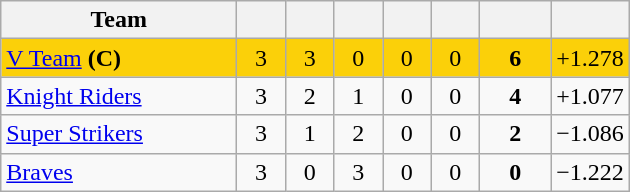<table class="wikitable" style="text-align:center">
<tr>
<th width="150">Team</th>
<th width="25"></th>
<th width="25"></th>
<th width="25"></th>
<th width="25"></th>
<th width="25"></th>
<th width="40"></th>
<th width="25"></th>
</tr>
<tr style="background:#fbd009">
<td style="text-align:left"><a href='#'>V Team</a> <strong>(C)</strong></td>
<td>3</td>
<td>3</td>
<td>0</td>
<td>0</td>
<td>0</td>
<td><strong>6</strong></td>
<td>+1.278</td>
</tr>
<tr>
<td style="text-align:left"><a href='#'>Knight Riders</a></td>
<td>3</td>
<td>2</td>
<td>1</td>
<td>0</td>
<td>0</td>
<td><strong>4</strong></td>
<td>+1.077</td>
</tr>
<tr>
<td style="text-align:left"><a href='#'>Super Strikers</a></td>
<td>3</td>
<td>1</td>
<td>2</td>
<td>0</td>
<td>0</td>
<td><strong>2</strong></td>
<td>−1.086</td>
</tr>
<tr>
<td style="text-align:left"><a href='#'>Braves</a></td>
<td>3</td>
<td>0</td>
<td>3</td>
<td>0</td>
<td>0</td>
<td><strong>0</strong></td>
<td>−1.222</td>
</tr>
</table>
